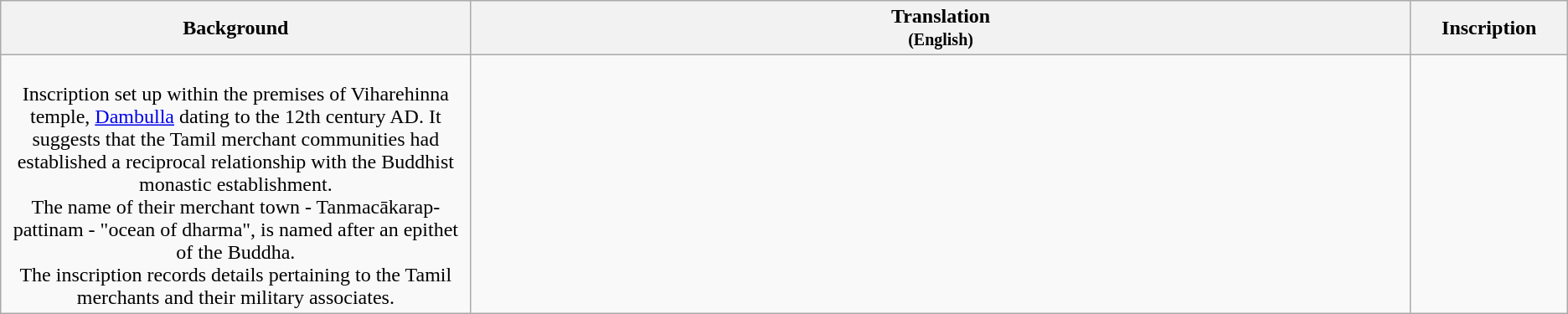<table class="wikitable centre">
<tr>
<th scope="col" align=left>Background<br></th>
<th>Translation<br><small>(English)</small></th>
<th>Inscription<br></th>
</tr>
<tr>
<td align=center width="30%"><br>Inscription set up within the premises of Viharehinna temple, <a href='#'>Dambulla</a> dating to the 12th century AD.
It suggests that the Tamil merchant communities had established a reciprocal relationship with the Buddhist monastic establishment.<br>The name of their merchant town - Tanmacākarap-pattinam - "ocean of dharma", is named after an epithet of the Buddha.<br>The inscription records details pertaining to the Tamil merchants and their military associates.</td>
<td align=left><br></td>
<td align=center width="10%"><br></td>
</tr>
</table>
